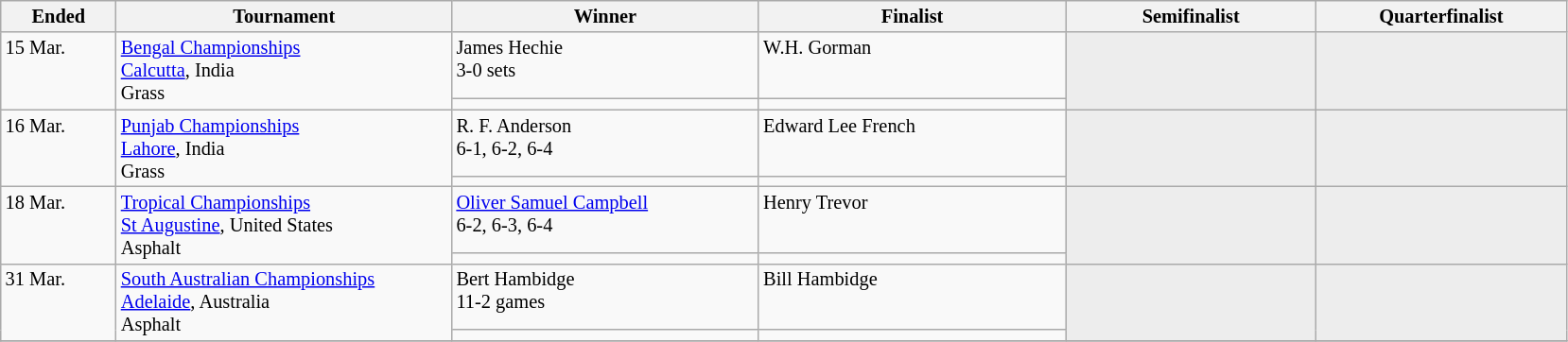<table class="wikitable" style="font-size:85%;">
<tr>
<th width="75">Ended</th>
<th width="230">Tournament</th>
<th width="210">Winner</th>
<th width="210">Finalist</th>
<th width="170">Semifinalist</th>
<th width="170">Quarterfinalist</th>
</tr>
<tr valign=top>
<td rowspan=2>15 Mar.</td>
<td rowspan=2><a href='#'>Bengal Championships</a><br><a href='#'>Calcutta</a>, India<br>Grass</td>
<td> James Hechie<br>3-0 sets</td>
<td> W.H. Gorman</td>
<td style="background:#ededed;" rowspan=2></td>
<td style="background:#ededed;" rowspan=2></td>
</tr>
<tr valign=top>
<td></td>
<td></td>
</tr>
<tr valign=top>
<td rowspan=2>16 Mar.</td>
<td rowspan="2"><a href='#'>Punjab Championships</a><br><a href='#'>Lahore</a>, India<br>Grass</td>
<td> R. F. Anderson <br>6-1, 6-2, 6-4</td>
<td> Edward Lee French</td>
<td style="background:#ededed;" rowspan=2></td>
<td style="background:#ededed;" rowspan=2></td>
</tr>
<tr valign=top>
<td></td>
<td></td>
</tr>
<tr valign=top>
<td rowspan=2>18 Mar.</td>
<td rowspan="2"><a href='#'>Tropical Championships</a><br><a href='#'>St Augustine</a>, United States<br>Asphalt</td>
<td> <a href='#'>Oliver Samuel Campbell</a><br>6-2, 6-3, 6-4</td>
<td> Henry Trevor</td>
<td style="background:#ededed;" rowspan=2></td>
<td style="background:#ededed;" rowspan=2></td>
</tr>
<tr valign=top>
<td></td>
<td></td>
</tr>
<tr valign=top>
<td rowspan=2>31 Mar.</td>
<td rowspan=2><a href='#'>South Australian Championships</a><br><a href='#'>Adelaide</a>, Australia<br>Asphalt</td>
<td> Bert Hambidge<br>11-2 games</td>
<td> Bill Hambidge</td>
<td style="background:#ededed;" rowspan=2></td>
<td style="background:#ededed;" rowspan=2></td>
</tr>
<tr valign=top>
<td></td>
<td></td>
</tr>
<tr valign=top>
</tr>
</table>
